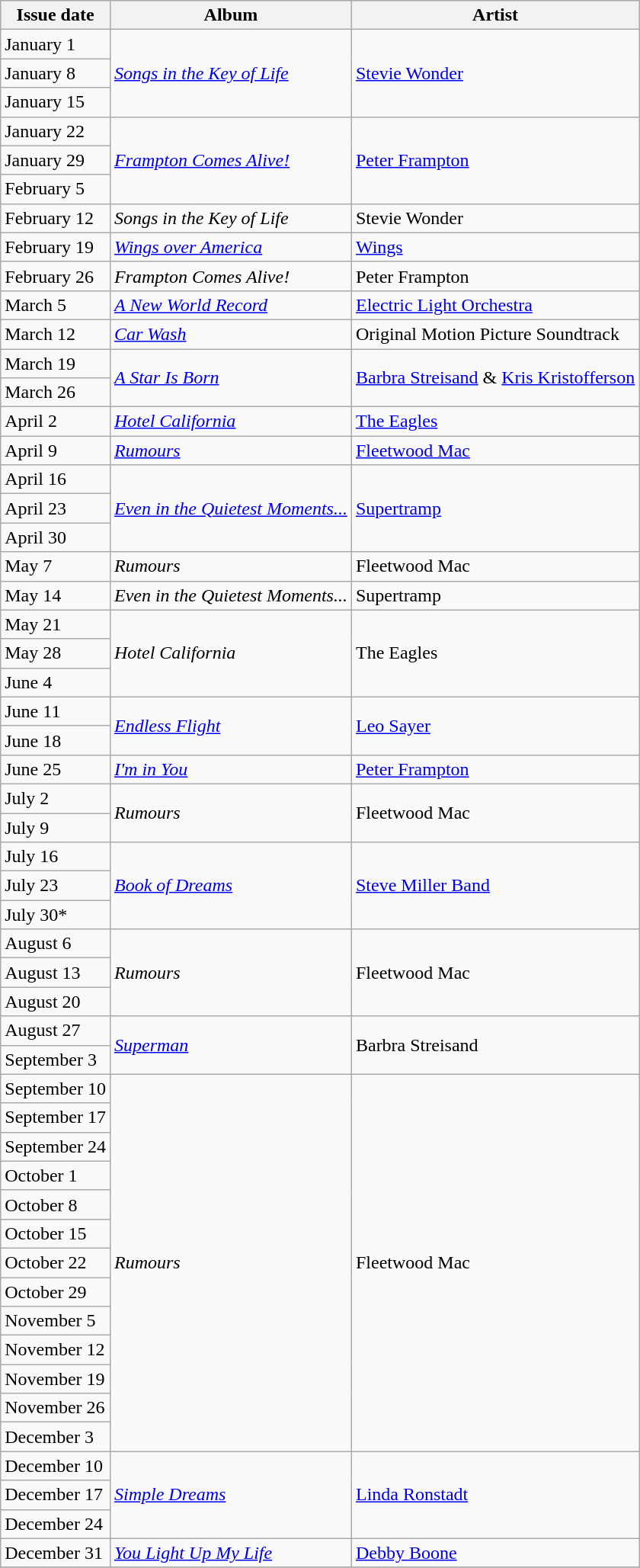<table class="wikitable sortable">
<tr>
<th>Issue date</th>
<th>Album</th>
<th>Artist</th>
</tr>
<tr>
<td>January 1</td>
<td rowspan="3"><em><a href='#'>Songs in the Key of Life</a></em></td>
<td rowspan="3"><a href='#'>Stevie Wonder</a></td>
</tr>
<tr>
<td>January 8</td>
</tr>
<tr>
<td>January 15</td>
</tr>
<tr>
<td>January 22</td>
<td rowspan="3"><em><a href='#'>Frampton Comes Alive!</a></em></td>
<td rowspan="3"><a href='#'>Peter Frampton</a></td>
</tr>
<tr>
<td>January 29</td>
</tr>
<tr>
<td>February 5</td>
</tr>
<tr>
<td>February 12</td>
<td><em>Songs in the Key of Life</em></td>
<td>Stevie Wonder</td>
</tr>
<tr>
<td>February 19</td>
<td><em><a href='#'>Wings over America</a></em></td>
<td><a href='#'>Wings</a></td>
</tr>
<tr>
<td>February 26</td>
<td><em>Frampton Comes Alive!</em></td>
<td>Peter Frampton</td>
</tr>
<tr>
<td>March 5</td>
<td><em><a href='#'>A New World Record</a></em></td>
<td><a href='#'>Electric Light Orchestra</a></td>
</tr>
<tr>
<td>March 12</td>
<td><em><a href='#'>Car Wash</a></em></td>
<td>Original Motion Picture Soundtrack</td>
</tr>
<tr>
<td>March 19</td>
<td rowspan="2"><em><a href='#'>A Star Is Born</a></em></td>
<td rowspan="2"><a href='#'>Barbra Streisand</a> & <a href='#'>Kris Kristofferson</a></td>
</tr>
<tr>
<td>March 26</td>
</tr>
<tr>
<td>April 2</td>
<td><em><a href='#'>Hotel California</a></em></td>
<td><a href='#'>The Eagles</a></td>
</tr>
<tr>
<td>April 9</td>
<td><em><a href='#'>Rumours</a></em></td>
<td><a href='#'>Fleetwood Mac</a></td>
</tr>
<tr>
<td>April 16</td>
<td rowspan="3"><em><a href='#'>Even in the Quietest Moments...</a></em></td>
<td rowspan="3"><a href='#'>Supertramp</a></td>
</tr>
<tr>
<td>April 23</td>
</tr>
<tr>
<td>April 30</td>
</tr>
<tr>
<td>May 7</td>
<td><em>Rumours</em></td>
<td>Fleetwood Mac</td>
</tr>
<tr>
<td>May 14</td>
<td><em>Even in the Quietest Moments...</em></td>
<td>Supertramp</td>
</tr>
<tr>
<td>May 21</td>
<td rowspan="3"><em>Hotel California</em></td>
<td rowspan="3">The Eagles</td>
</tr>
<tr>
<td>May 28</td>
</tr>
<tr>
<td>June 4</td>
</tr>
<tr>
<td>June 11</td>
<td rowspan="2"><em><a href='#'>Endless Flight</a></em></td>
<td rowspan="2"><a href='#'>Leo Sayer</a></td>
</tr>
<tr>
<td>June 18</td>
</tr>
<tr>
<td>June 25</td>
<td><em><a href='#'>I'm in You</a></em></td>
<td><a href='#'>Peter Frampton</a></td>
</tr>
<tr>
<td>July 2</td>
<td rowspan="2"><em>Rumours</em></td>
<td rowspan="2">Fleetwood Mac</td>
</tr>
<tr>
<td>July 9</td>
</tr>
<tr>
<td>July 16</td>
<td rowspan="3"><em><a href='#'>Book of Dreams</a></em></td>
<td rowspan="3"><a href='#'>Steve Miller Band</a></td>
</tr>
<tr>
<td>July 23</td>
</tr>
<tr>
<td>July 30*</td>
</tr>
<tr>
<td>August 6</td>
<td rowspan="3"><em>Rumours</em></td>
<td rowspan="3">Fleetwood Mac</td>
</tr>
<tr>
<td>August 13</td>
</tr>
<tr>
<td>August 20</td>
</tr>
<tr>
<td>August 27</td>
<td rowspan="2"><em><a href='#'>Superman</a></em></td>
<td rowspan="2">Barbra Streisand</td>
</tr>
<tr>
<td>September 3</td>
</tr>
<tr>
<td>September 10</td>
<td rowspan="13"><em>Rumours</em></td>
<td rowspan="13">Fleetwood Mac</td>
</tr>
<tr>
<td>September 17</td>
</tr>
<tr>
<td>September 24</td>
</tr>
<tr>
<td>October 1</td>
</tr>
<tr>
<td>October 8</td>
</tr>
<tr>
<td>October 15</td>
</tr>
<tr>
<td>October 22</td>
</tr>
<tr>
<td>October 29</td>
</tr>
<tr>
<td>November 5</td>
</tr>
<tr>
<td>November 12</td>
</tr>
<tr>
<td>November 19</td>
</tr>
<tr>
<td>November 26</td>
</tr>
<tr>
<td>December 3</td>
</tr>
<tr>
<td>December 10</td>
<td rowspan="3"><em><a href='#'>Simple Dreams</a></em></td>
<td rowspan="3"><a href='#'>Linda Ronstadt</a></td>
</tr>
<tr>
<td>December 17</td>
</tr>
<tr>
<td>December 24</td>
</tr>
<tr>
<td>December 31</td>
<td><em><a href='#'>You Light Up My Life</a></em></td>
<td><a href='#'>Debby Boone</a></td>
</tr>
<tr>
</tr>
</table>
